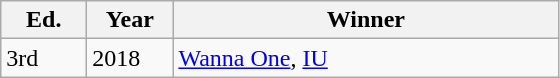<table class="wikitable">
<tr align=center>
<th style="width:50px">Ed.</th>
<th style="width:50px">Year</th>
<th style="width:250px">Winner</th>
</tr>
<tr>
<td>3rd</td>
<td>2018</td>
<td><a href='#'>Wanna One</a>, <a href='#'>IU</a></td>
</tr>
</table>
